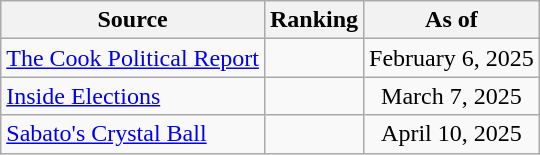<table class="wikitable" style="text-align:center">
<tr>
<th>Source</th>
<th>Ranking</th>
<th>As of</th>
</tr>
<tr>
<td align=left><a href='#'>The Cook Political Report</a></td>
<td></td>
<td>February 6, 2025</td>
</tr>
<tr>
<td align=left><a href='#'>Inside Elections</a></td>
<td></td>
<td>March 7, 2025</td>
</tr>
<tr>
<td align=left><a href='#'>Sabato's Crystal Ball</a></td>
<td></td>
<td>April 10, 2025</td>
</tr>
</table>
